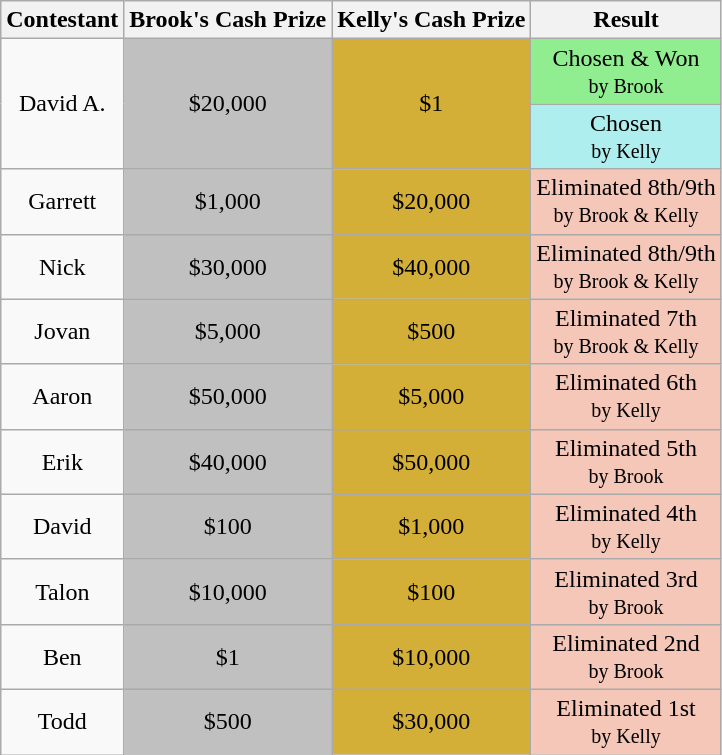<table class="wikitable sortable" style="text-align: center; width: auto;">
<tr>
<th>Contestant</th>
<th>Brook's Cash Prize</th>
<th>Kelly's Cash Prize</th>
<th class="unsortable">Result</th>
</tr>
<tr>
<td scope="row" rowspan="2">David A.</td>
<td rowspan="2" style="background:#C0C0C0;">$20,000</td>
<td rowspan="2" style="background:#D4AF37;">$1</td>
<td colspan="1" style="background:#90EE90;">Chosen & Won<br><small>by Brook</small></td>
</tr>
<tr>
<td colspan="1" style="background:#AFEEEE;">Chosen <br><small>by Kelly</small></td>
</tr>
<tr>
<td>Garrett</td>
<td style="background:#C0C0C0;">$1,000</td>
<td style="background:#D4AF37;">$20,000</td>
<td style="background:#f4c7b8;">Eliminated 8th/9th <br><small>by Brook & Kelly</small></td>
</tr>
<tr>
<td>Nick</td>
<td style="background:#C0C0C0;">$30,000</td>
<td style="background:#D4AF37;">$40,000</td>
<td style="background:#f4c7b8;">Eliminated 8th/9th <br><small>by Brook & Kelly</small></td>
</tr>
<tr>
<td>Jovan</td>
<td style="background:#C0C0C0;">$5,000</td>
<td style="background:#D4AF37;">$500</td>
<td style="background:#f4c7b8;">Eliminated 7th <br><small>by Brook & Kelly</small></td>
</tr>
<tr>
<td>Aaron</td>
<td style="background:#C0C0C0;">$50,000</td>
<td style="background:#D4AF37;">$5,000</td>
<td style="background:#f4c7b8;">Eliminated 6th <br><small>by Kelly</small></td>
</tr>
<tr>
<td>Erik</td>
<td style="background:#C0C0C0;">$40,000</td>
<td style="background:#D4AF37;">$50,000</td>
<td style="background:#f4c7b8;">Eliminated 5th <br><small>by Brook</small></td>
</tr>
<tr>
<td>David</td>
<td style="background:#C0C0C0;">$100</td>
<td style="background:#D4AF37;">$1,000</td>
<td style="background:#f4c7b8;">Eliminated 4th <br><small>by Kelly</small></td>
</tr>
<tr>
<td>Talon</td>
<td style="background:#C0C0C0;">$10,000</td>
<td style="background:#D4AF37;">$100</td>
<td style="background:#f4c7b8;">Eliminated 3rd <br><small>by Brook</small></td>
</tr>
<tr>
<td>Ben</td>
<td style="background:#C0C0C0;">$1</td>
<td style="background:#D4AF37;">$10,000</td>
<td style="background:#f4c7b8;">Eliminated 2nd <br><small>by Brook</small></td>
</tr>
<tr>
<td>Todd</td>
<td style="background:#C0C0C0;">$500</td>
<td style="background:#D4AF37;">$30,000</td>
<td style="background:#f4c7b8;">Eliminated 1st <br><small>by Kelly</small></td>
</tr>
</table>
